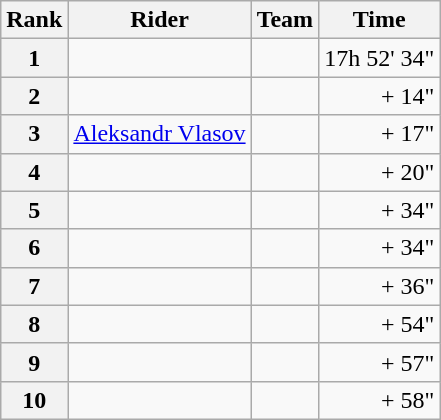<table class="wikitable" margin-bottom:0;">
<tr>
<th scope="col">Rank</th>
<th scope="col">Rider</th>
<th scope="col">Team</th>
<th scope="col">Time</th>
</tr>
<tr>
<th scope="row">1</th>
<td> </td>
<td></td>
<td align="right">17h 52' 34"</td>
</tr>
<tr>
<th scope="row">2</th>
<td> </td>
<td></td>
<td align="right">+ 14"</td>
</tr>
<tr>
<th scope="row">3</th>
<td> <a href='#'>Aleksandr Vlasov</a></td>
<td></td>
<td align="right">+ 17"</td>
</tr>
<tr>
<th scope="row">4</th>
<td></td>
<td></td>
<td align="right">+ 20"</td>
</tr>
<tr>
<th scope="row">5</th>
<td></td>
<td></td>
<td align="right">+ 34"</td>
</tr>
<tr>
<th scope="row">6</th>
<td></td>
<td></td>
<td align="right">+ 34"</td>
</tr>
<tr>
<th scope="row">7</th>
<td></td>
<td></td>
<td align="right">+ 36"</td>
</tr>
<tr>
<th scope="row">8</th>
<td></td>
<td></td>
<td align="right">+ 54"</td>
</tr>
<tr>
<th scope="row">9</th>
<td></td>
<td></td>
<td align="right">+ 57"</td>
</tr>
<tr>
<th scope="row">10</th>
<td></td>
<td></td>
<td align="right">+ 58"</td>
</tr>
</table>
